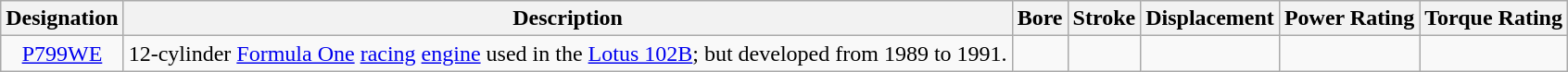<table class="wikitable" style="text-align: center;">
<tr>
<th>Designation</th>
<th>Description</th>
<th>Bore</th>
<th>Stroke</th>
<th>Displacement</th>
<th>Power Rating</th>
<th>Torque Rating</th>
</tr>
<tr>
<td><a href='#'>P799WE</a></td>
<td>12-cylinder <a href='#'>Formula One</a> <a href='#'>racing</a> <a href='#'>engine</a> used in the <a href='#'>Lotus 102B</a>; but developed from 1989 to 1991.</td>
<td></td>
<td></td>
<td></td>
<td></td>
<td></td>
</tr>
</table>
